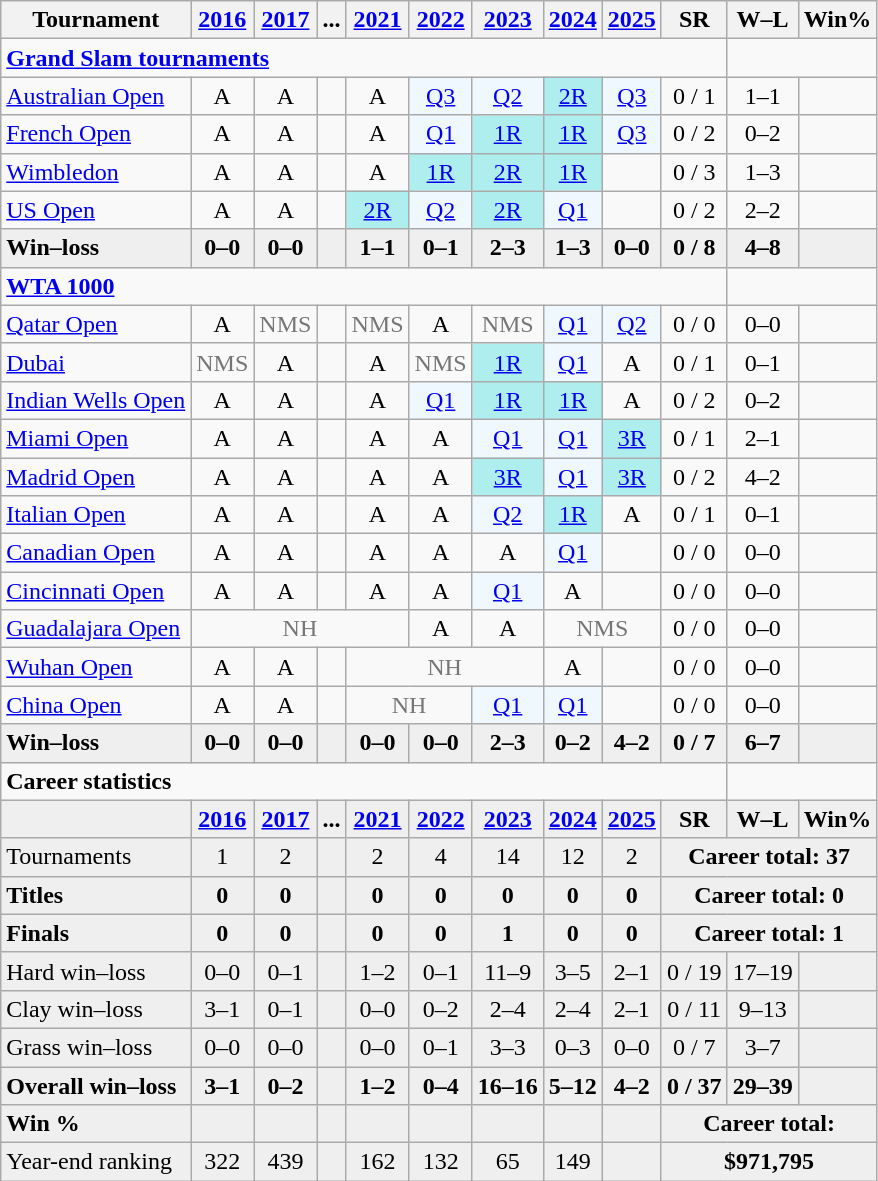<table class=wikitable style=text-align:center>
<tr>
<th>Tournament</th>
<th><a href='#'>2016</a></th>
<th><a href='#'>2017</a></th>
<th>...</th>
<th><a href='#'>2021</a></th>
<th><a href='#'>2022</a></th>
<th><a href='#'>2023</a></th>
<th><a href='#'>2024</a></th>
<th><a href='#'>2025</a></th>
<th>SR</th>
<th>W–L</th>
<th>Win%</th>
</tr>
<tr>
<td colspan=10 style=text-align:left><strong><a href='#'>Grand Slam tournaments</a></strong></td>
</tr>
<tr>
<td style=text-align:left><a href='#'>Australian Open</a></td>
<td>A</td>
<td>A</td>
<td></td>
<td>A</td>
<td style=background:#f0f8ff><a href='#'>Q3</a></td>
<td style=background:#f0f8ff><a href='#'>Q2</a></td>
<td style=background:#afeeee><a href='#'>2R</a></td>
<td style=background:#f0f8ff><a href='#'>Q3</a></td>
<td>0 / 1</td>
<td>1–1</td>
<td></td>
</tr>
<tr>
<td style=text-align:left><a href='#'>French Open</a></td>
<td>A</td>
<td>A</td>
<td></td>
<td>A</td>
<td style=background:#f0f8ff><a href='#'>Q1</a></td>
<td style=background:#afeeee><a href='#'>1R</a></td>
<td style=background:#afeeee><a href='#'>1R</a></td>
<td style=background:#f0f8ff><a href='#'>Q3</a></td>
<td>0 / 2</td>
<td>0–2</td>
<td></td>
</tr>
<tr>
<td style=text-align:left><a href='#'>Wimbledon</a></td>
<td>A</td>
<td>A</td>
<td></td>
<td>A</td>
<td style=background:#afeeee><a href='#'>1R</a></td>
<td style=background:#afeeee><a href='#'>2R</a></td>
<td style=background:#afeeee><a href='#'>1R</a></td>
<td></td>
<td>0 / 3</td>
<td>1–3</td>
<td></td>
</tr>
<tr>
<td style=text-align:left><a href='#'>US Open</a></td>
<td>A</td>
<td>A</td>
<td></td>
<td style=background:#afeeee><a href='#'>2R</a></td>
<td style=background:#f0f8ff><a href='#'>Q2</a></td>
<td style=background:#afeeee><a href='#'>2R</a></td>
<td style=background:#f0f8ff><a href='#'>Q1</a></td>
<td></td>
<td>0 / 2</td>
<td>2–2</td>
<td></td>
</tr>
<tr style=background:#efefef;font-weight:bold>
<td style=text-align:left>Win–loss</td>
<td>0–0</td>
<td>0–0</td>
<td></td>
<td>1–1</td>
<td>0–1</td>
<td>2–3</td>
<td>1–3</td>
<td>0–0</td>
<td>0 / 8</td>
<td>4–8</td>
<td></td>
</tr>
<tr>
<td colspan=10 style=text-align:left><strong><a href='#'>WTA 1000</a></strong></td>
</tr>
<tr>
<td style=text-align:left><a href='#'>Qatar Open</a></td>
<td>A</td>
<td style=color:#767676>NMS</td>
<td></td>
<td style=color:#767676>NMS</td>
<td>A</td>
<td style=color:#767676>NMS</td>
<td style=background:#f0f8ff><a href='#'>Q1</a></td>
<td style=background:#f0f8ff><a href='#'>Q2</a></td>
<td>0 / 0</td>
<td>0–0</td>
<td></td>
</tr>
<tr>
<td style=text-align:left><a href='#'>Dubai</a></td>
<td style=color:#767676>NMS</td>
<td>A</td>
<td></td>
<td>A</td>
<td style=color:#767676>NMS</td>
<td style=background:#afeeee><a href='#'>1R</a></td>
<td style=background:#f0f8ff><a href='#'>Q1</a></td>
<td>A</td>
<td>0 / 1</td>
<td>0–1</td>
<td></td>
</tr>
<tr>
<td style=text-align:left><a href='#'>Indian Wells Open</a></td>
<td>A</td>
<td>A</td>
<td></td>
<td>A</td>
<td style=background:#f0f8ff><a href='#'>Q1</a></td>
<td style=background:#afeeee><a href='#'>1R</a></td>
<td style=background:#afeeee><a href='#'>1R</a></td>
<td>A</td>
<td>0 / 2</td>
<td>0–2</td>
<td></td>
</tr>
<tr>
<td style=text-align:left><a href='#'>Miami Open</a></td>
<td>A</td>
<td>A</td>
<td></td>
<td>A</td>
<td>A</td>
<td style=background:#f0f8ff><a href='#'>Q1</a></td>
<td style=background:#f0f8ff><a href='#'>Q1</a></td>
<td style=background:#afeeee><a href='#'>3R</a></td>
<td>0 / 1</td>
<td>2–1</td>
<td></td>
</tr>
<tr>
<td style=text-align:left><a href='#'>Madrid Open</a></td>
<td>A</td>
<td>A</td>
<td></td>
<td>A</td>
<td>A</td>
<td style=background:#afeeee><a href='#'>3R</a></td>
<td style=background:#f0f8ff><a href='#'>Q1</a></td>
<td style=background:#afeeee><a href='#'>3R</a></td>
<td>0 / 2</td>
<td>4–2</td>
<td></td>
</tr>
<tr>
<td style=text-align:left><a href='#'>Italian Open</a></td>
<td>A</td>
<td>A</td>
<td></td>
<td>A</td>
<td>A</td>
<td style=background:#f0f8ff><a href='#'>Q2</a></td>
<td style=background:#afeeee><a href='#'>1R</a></td>
<td>A</td>
<td>0 / 1</td>
<td>0–1</td>
<td></td>
</tr>
<tr>
<td style=text-align:left><a href='#'>Canadian Open</a></td>
<td>A</td>
<td>A</td>
<td></td>
<td>A</td>
<td>A</td>
<td>A</td>
<td style=background:#f0f8ff><a href='#'>Q1</a></td>
<td></td>
<td>0 / 0</td>
<td>0–0</td>
<td></td>
</tr>
<tr>
<td style=text-align:left><a href='#'>Cincinnati Open</a></td>
<td>A</td>
<td>A</td>
<td></td>
<td>A</td>
<td>A</td>
<td style=background:#f0f8ff><a href='#'>Q1</a></td>
<td>A</td>
<td></td>
<td>0 / 0</td>
<td>0–0</td>
<td></td>
</tr>
<tr>
<td style=text-align:left><a href='#'>Guadalajara Open</a></td>
<td colspan=4 style=color:#767676>NH</td>
<td>A</td>
<td>A</td>
<td colspan=2 style=color:#767676>NMS</td>
<td>0 / 0</td>
<td>0–0</td>
<td></td>
</tr>
<tr>
<td style=text-align:left><a href='#'>Wuhan Open</a></td>
<td>A</td>
<td>A</td>
<td></td>
<td colspan=3 style=color:#767676>NH</td>
<td>A</td>
<td></td>
<td>0 / 0</td>
<td>0–0</td>
<td></td>
</tr>
<tr>
<td style=text-align:left><a href='#'>China Open</a></td>
<td>A</td>
<td>A</td>
<td></td>
<td colspan=2 style=color:#767676>NH</td>
<td style=background:#f0f8ff><a href='#'>Q1</a></td>
<td style=background:#f0f8ff><a href='#'>Q1</a></td>
<td></td>
<td>0 / 0</td>
<td>0–0</td>
<td></td>
</tr>
<tr style=background:#efefef;font-weight:bold>
<td style=text-align:left>Win–loss</td>
<td>0–0</td>
<td>0–0</td>
<td></td>
<td>0–0</td>
<td>0–0</td>
<td>2–3</td>
<td>0–2</td>
<td>4–2</td>
<td>0 / 7</td>
<td>6–7</td>
<td></td>
</tr>
<tr>
<td colspan=10 style=text-align:left><strong>Career statistics</strong></td>
</tr>
<tr style=background:#efefef;font-weight:bold>
<td></td>
<td><a href='#'>2016</a></td>
<td><a href='#'>2017</a></td>
<td>...</td>
<td><a href='#'>2021</a></td>
<td><a href='#'>2022</a></td>
<td><a href='#'>2023</a></td>
<td><a href='#'>2024</a></td>
<td><a href='#'>2025</a></td>
<td>SR</td>
<td>W–L</td>
<td>Win%</td>
</tr>
<tr style=background:#efefef>
<td style=text-align:left>Tournaments</td>
<td>1</td>
<td>2</td>
<td></td>
<td>2</td>
<td>4</td>
<td>14</td>
<td>12</td>
<td>2</td>
<td colspan=3><strong>Career total: 37</strong></td>
</tr>
<tr style=background:#efefef;font-weight:bold>
<td style=text-align:left>Titles</td>
<td>0</td>
<td>0</td>
<td></td>
<td>0</td>
<td>0</td>
<td>0</td>
<td>0</td>
<td>0</td>
<td colspan=3>Career total: 0</td>
</tr>
<tr style=background:#efefef;font-weight:bold>
<td style=text-align:left>Finals</td>
<td>0</td>
<td>0</td>
<td></td>
<td>0</td>
<td>0</td>
<td>1</td>
<td>0</td>
<td>0</td>
<td colspan=3>Career total: 1</td>
</tr>
<tr style=background:#efefef>
<td style=text-align:left>Hard win–loss</td>
<td>0–0</td>
<td>0–1</td>
<td></td>
<td>1–2</td>
<td>0–1</td>
<td>11–9</td>
<td>3–5</td>
<td>2–1</td>
<td>0 / 19</td>
<td>17–19</td>
<td></td>
</tr>
<tr style=background:#efefef>
<td style=text-align:left>Clay win–loss</td>
<td>3–1</td>
<td>0–1</td>
<td></td>
<td>0–0</td>
<td>0–2</td>
<td>2–4</td>
<td>2–4</td>
<td>2–1</td>
<td>0 / 11</td>
<td>9–13</td>
<td></td>
</tr>
<tr style=background:#efefef>
<td style=text-align:left>Grass win–loss</td>
<td>0–0</td>
<td>0–0</td>
<td></td>
<td>0–0</td>
<td>0–1</td>
<td>3–3</td>
<td>0–3</td>
<td>0–0</td>
<td>0 / 7</td>
<td>3–7</td>
<td></td>
</tr>
<tr style=background:#efefef;font-weight:bold>
<td style=text-align:left>Overall win–loss</td>
<td>3–1</td>
<td>0–2</td>
<td></td>
<td>1–2</td>
<td>0–4</td>
<td>16–16</td>
<td>5–12</td>
<td>4–2</td>
<td>0 / 37</td>
<td>29–39</td>
<td></td>
</tr>
<tr style=background:#efefef;font-weight:bold>
<td style=text-align:left>Win %</td>
<td></td>
<td></td>
<td></td>
<td></td>
<td></td>
<td></td>
<td></td>
<td></td>
<td colspan=3>Career total: </td>
</tr>
<tr style=background:#efefef>
<td style=text-align:left>Year-end ranking</td>
<td>322</td>
<td>439</td>
<td></td>
<td>162</td>
<td>132</td>
<td>65</td>
<td>149</td>
<td></td>
<td colspan=3><strong>$971,795</strong></td>
</tr>
</table>
